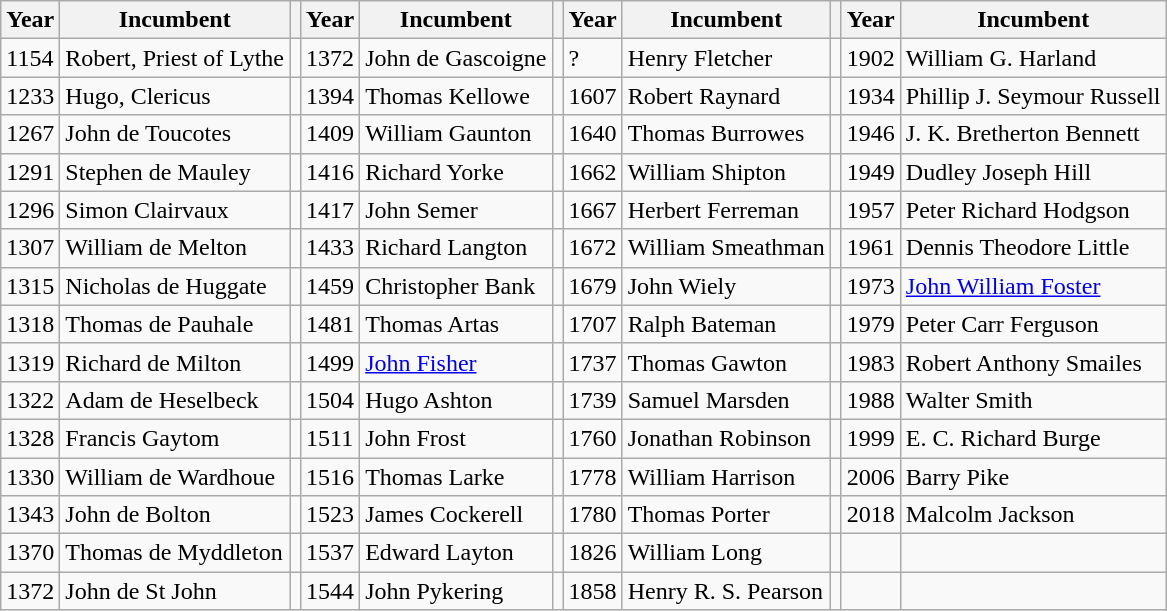<table class="wikitable">
<tr>
<th>Year</th>
<th>Incumbent</th>
<th></th>
<th>Year</th>
<th>Incumbent</th>
<th></th>
<th>Year</th>
<th>Incumbent</th>
<th></th>
<th>Year</th>
<th>Incumbent</th>
</tr>
<tr>
<td>1154</td>
<td>Robert, Priest of Lythe</td>
<td></td>
<td>1372</td>
<td>John de Gascoigne</td>
<td></td>
<td>?</td>
<td>Henry Fletcher</td>
<td></td>
<td>1902</td>
<td>William G. Harland</td>
</tr>
<tr>
<td>1233</td>
<td>Hugo, Clericus</td>
<td></td>
<td>1394</td>
<td>Thomas Kellowe</td>
<td></td>
<td>1607</td>
<td>Robert Raynard</td>
<td></td>
<td>1934</td>
<td>Phillip J. Seymour Russell</td>
</tr>
<tr>
<td>1267</td>
<td>John de Toucotes</td>
<td></td>
<td>1409</td>
<td>William Gaunton</td>
<td></td>
<td>1640</td>
<td>Thomas Burrowes</td>
<td></td>
<td>1946</td>
<td>J. K. Bretherton Bennett</td>
</tr>
<tr>
<td>1291</td>
<td>Stephen de Mauley</td>
<td></td>
<td>1416</td>
<td>Richard Yorke</td>
<td></td>
<td>1662</td>
<td>William Shipton</td>
<td></td>
<td>1949</td>
<td>Dudley Joseph Hill</td>
</tr>
<tr>
<td>1296</td>
<td>Simon Clairvaux</td>
<td></td>
<td>1417</td>
<td>John Semer</td>
<td></td>
<td>1667</td>
<td>Herbert Ferreman</td>
<td></td>
<td>1957</td>
<td>Peter Richard Hodgson</td>
</tr>
<tr>
<td>1307</td>
<td>William de Melton</td>
<td></td>
<td>1433</td>
<td>Richard Langton</td>
<td></td>
<td>1672</td>
<td>William Smeathman</td>
<td></td>
<td>1961</td>
<td>Dennis Theodore Little</td>
</tr>
<tr>
<td>1315</td>
<td>Nicholas de Huggate</td>
<td></td>
<td>1459</td>
<td>Christopher Bank</td>
<td></td>
<td>1679</td>
<td>John Wiely</td>
<td></td>
<td>1973</td>
<td><a href='#'>John William Foster</a></td>
</tr>
<tr>
<td>1318</td>
<td>Thomas de Pauhale</td>
<td></td>
<td>1481</td>
<td>Thomas Artas</td>
<td></td>
<td>1707</td>
<td>Ralph Bateman</td>
<td></td>
<td>1979</td>
<td>Peter Carr Ferguson</td>
</tr>
<tr>
<td>1319</td>
<td>Richard de Milton</td>
<td></td>
<td>1499</td>
<td><a href='#'>John Fisher</a></td>
<td></td>
<td>1737</td>
<td>Thomas Gawton</td>
<td></td>
<td>1983</td>
<td>Robert Anthony Smailes</td>
</tr>
<tr>
<td>1322</td>
<td>Adam de Heselbeck</td>
<td></td>
<td>1504</td>
<td>Hugo Ashton</td>
<td></td>
<td>1739</td>
<td>Samuel Marsden</td>
<td></td>
<td>1988</td>
<td>Walter Smith</td>
</tr>
<tr>
<td>1328</td>
<td>Francis Gaytom</td>
<td></td>
<td>1511</td>
<td>John Frost</td>
<td></td>
<td>1760</td>
<td>Jonathan Robinson</td>
<td></td>
<td>1999</td>
<td>E. C. Richard Burge</td>
</tr>
<tr>
<td>1330</td>
<td>William de Wardhoue</td>
<td></td>
<td>1516</td>
<td>Thomas Larke</td>
<td></td>
<td>1778</td>
<td>William Harrison</td>
<td></td>
<td>2006</td>
<td>Barry Pike</td>
</tr>
<tr>
<td>1343</td>
<td>John de Bolton</td>
<td></td>
<td>1523</td>
<td>James Cockerell</td>
<td></td>
<td>1780</td>
<td>Thomas Porter</td>
<td></td>
<td>2018</td>
<td>Malcolm Jackson</td>
</tr>
<tr>
<td>1370</td>
<td>Thomas de Myddleton</td>
<td></td>
<td>1537</td>
<td>Edward Layton</td>
<td></td>
<td>1826</td>
<td>William Long</td>
<td></td>
<td></td>
<td></td>
</tr>
<tr>
<td>1372</td>
<td>John de St John</td>
<td></td>
<td>1544</td>
<td>John Pykering</td>
<td></td>
<td>1858</td>
<td>Henry R. S. Pearson</td>
<td></td>
<td></td>
<td></td>
</tr>
</table>
